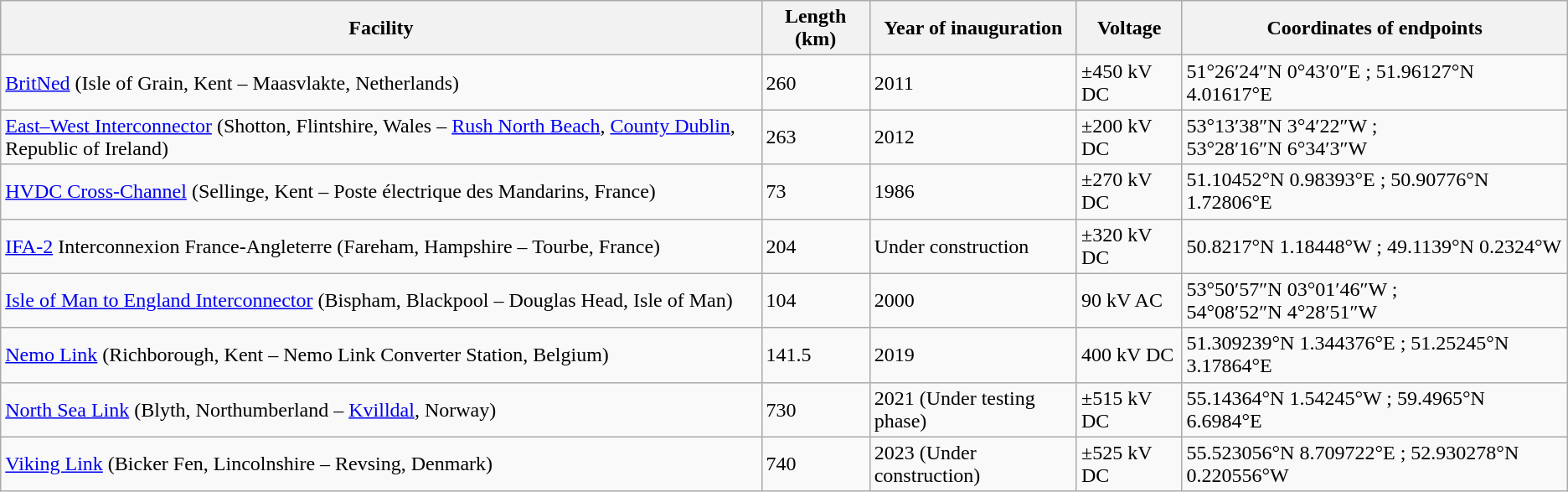<table class="wikitable sortable">
<tr>
<th>Facility</th>
<th>Length (km)</th>
<th>Year of inauguration</th>
<th>Voltage</th>
<th>Coordinates of endpoints</th>
</tr>
<tr>
<td><a href='#'>BritNed</a> (Isle  of Grain, Kent – Maasvlakte, Netherlands)</td>
<td>260</td>
<td>2011</td>
<td>±450 kV DC</td>
<td>51°26′24″N 0°43′0″E ; 51.96127°N 4.01617°E</td>
</tr>
<tr>
<td><a href='#'>East–West Interconnector</a> (Shotton, Flintshire, Wales – <a href='#'>Rush North Beach</a>, <a href='#'>County Dublin</a>, Republic of Ireland)</td>
<td>263</td>
<td>2012</td>
<td>±200 kV DC</td>
<td>53°13′38″N 3°4′22″W ;<br>53°28′16″N 6°34′3″W</td>
</tr>
<tr>
<td><a href='#'>HVDC Cross-Channel</a> (Sellinge, Kent –  Poste électrique des Mandarins, France)</td>
<td>73</td>
<td>1986</td>
<td>±270 kV DC</td>
<td>51.10452°N 0.98393°E ; 50.90776°N 1.72806°E</td>
</tr>
<tr>
<td><a href='#'>IFA-2</a> Interconnexion France-Angleterre (Fareham, Hampshire – Tourbe, France)</td>
<td>204</td>
<td>Under construction</td>
<td>±320 kV DC</td>
<td>50.8217°N 1.18448°W ; 49.1139°N 0.2324°W</td>
</tr>
<tr>
<td><a href='#'>Isle of Man to England Interconnector</a> (Bispham, Blackpool – Douglas Head, Isle of Man)</td>
<td>104</td>
<td>2000</td>
<td>90 kV AC</td>
<td>53°50′57″N 03°01′46″W ;<br>54°08′52″N 4°28′51″W</td>
</tr>
<tr>
<td><a href='#'>Nemo Link</a> (Richborough, Kent – Nemo Link Converter Station, Belgium)</td>
<td>141.5</td>
<td>2019</td>
<td>400 kV DC</td>
<td>51.309239°N 1.344376°E ; 51.25245°N 3.17864°E</td>
</tr>
<tr>
<td><a href='#'>North Sea Link</a> (Blyth, Northumberland – <a href='#'>Kvilldal</a>, Norway)</td>
<td>730</td>
<td>2021 (Under testing phase)</td>
<td>±515 kV DC</td>
<td>55.14364°N 1.54245°W ; 59.4965°N 6.6984°E</td>
</tr>
<tr>
<td><a href='#'>Viking Link</a> (Bicker Fen, Lincolnshire – Revsing, Denmark)</td>
<td>740</td>
<td>2023 (Under construction)</td>
<td>±525 kV DC</td>
<td>55.523056°N 8.709722°E ; 52.930278°N 0.220556°W</td>
</tr>
</table>
